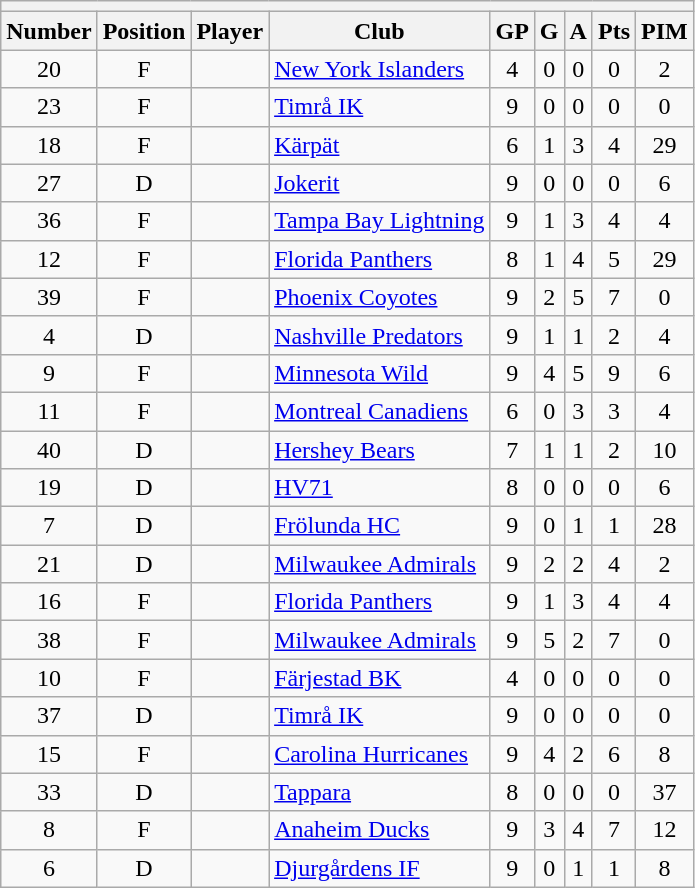<table class="wikitable sortable" style="text-align: center;">
<tr>
<th colspan="9"></th>
</tr>
<tr>
<th>Number</th>
<th>Position</th>
<th>Player</th>
<th>Club</th>
<th>GP</th>
<th>G</th>
<th>A</th>
<th>Pts</th>
<th>PIM</th>
</tr>
<tr>
<td>20</td>
<td>F</td>
<td align="left"></td>
<td align="left"><a href='#'>New York Islanders</a></td>
<td>4</td>
<td>0</td>
<td>0</td>
<td>0</td>
<td>2</td>
</tr>
<tr>
<td>23</td>
<td>F</td>
<td align="left"></td>
<td align="left"><a href='#'>Timrå IK</a></td>
<td>9</td>
<td>0</td>
<td>0</td>
<td>0</td>
<td>0</td>
</tr>
<tr>
<td>18</td>
<td>F</td>
<td align="left"></td>
<td align="left"><a href='#'>Kärpät</a></td>
<td>6</td>
<td>1</td>
<td>3</td>
<td>4</td>
<td>29</td>
</tr>
<tr>
<td>27</td>
<td>D</td>
<td align="left"></td>
<td align="left"><a href='#'>Jokerit</a></td>
<td>9</td>
<td>0</td>
<td>0</td>
<td>0</td>
<td>6</td>
</tr>
<tr>
<td>36</td>
<td>F</td>
<td align="left"></td>
<td align="left"><a href='#'>Tampa Bay Lightning</a></td>
<td>9</td>
<td>1</td>
<td>3</td>
<td>4</td>
<td>4</td>
</tr>
<tr>
<td>12</td>
<td>F</td>
<td align="left"></td>
<td align="left"><a href='#'>Florida Panthers</a></td>
<td>8</td>
<td>1</td>
<td>4</td>
<td>5</td>
<td>29</td>
</tr>
<tr>
<td>39</td>
<td>F</td>
<td align="left"></td>
<td align="left"><a href='#'>Phoenix Coyotes</a></td>
<td>9</td>
<td>2</td>
<td>5</td>
<td>7</td>
<td>0</td>
</tr>
<tr>
<td>4</td>
<td>D</td>
<td align="left"></td>
<td align="left"><a href='#'>Nashville Predators</a></td>
<td>9</td>
<td>1</td>
<td>1</td>
<td>2</td>
<td>4</td>
</tr>
<tr>
<td>9</td>
<td>F</td>
<td align="left"></td>
<td align="left"><a href='#'>Minnesota Wild</a></td>
<td>9</td>
<td>4</td>
<td>5</td>
<td>9</td>
<td>6</td>
</tr>
<tr>
<td>11</td>
<td>F</td>
<td align="left"></td>
<td align="left"><a href='#'>Montreal Canadiens</a></td>
<td>6</td>
<td>0</td>
<td>3</td>
<td>3</td>
<td>4</td>
</tr>
<tr>
<td>40</td>
<td>D</td>
<td align="left"></td>
<td align="left"><a href='#'>Hershey Bears</a></td>
<td>7</td>
<td>1</td>
<td>1</td>
<td>2</td>
<td>10</td>
</tr>
<tr>
<td>19</td>
<td>D</td>
<td align="left"></td>
<td align="left"><a href='#'>HV71</a></td>
<td>8</td>
<td>0</td>
<td>0</td>
<td>0</td>
<td>6</td>
</tr>
<tr>
<td>7</td>
<td>D</td>
<td align="left"></td>
<td align="left"><a href='#'>Frölunda HC</a></td>
<td>9</td>
<td>0</td>
<td>1</td>
<td>1</td>
<td>28</td>
</tr>
<tr>
<td>21</td>
<td>D</td>
<td align="left"></td>
<td align="left"><a href='#'>Milwaukee Admirals</a></td>
<td>9</td>
<td>2</td>
<td>2</td>
<td>4</td>
<td>2</td>
</tr>
<tr>
<td>16</td>
<td>F</td>
<td align="left"></td>
<td align="left"><a href='#'>Florida Panthers</a></td>
<td>9</td>
<td>1</td>
<td>3</td>
<td>4</td>
<td>4</td>
</tr>
<tr>
<td>38</td>
<td>F</td>
<td align="left"></td>
<td align="left"><a href='#'>Milwaukee Admirals</a></td>
<td>9</td>
<td>5</td>
<td>2</td>
<td>7</td>
<td>0</td>
</tr>
<tr>
<td>10</td>
<td>F</td>
<td align="left"></td>
<td align="left"><a href='#'>Färjestad BK</a></td>
<td>4</td>
<td>0</td>
<td>0</td>
<td>0</td>
<td>0</td>
</tr>
<tr>
<td>37</td>
<td>D</td>
<td align="left"></td>
<td align="left"><a href='#'>Timrå IK</a></td>
<td>9</td>
<td>0</td>
<td>0</td>
<td>0</td>
<td>0</td>
</tr>
<tr>
<td>15</td>
<td>F</td>
<td align="left"></td>
<td align="left"><a href='#'>Carolina Hurricanes</a></td>
<td>9</td>
<td>4</td>
<td>2</td>
<td>6</td>
<td>8</td>
</tr>
<tr>
<td>33</td>
<td>D</td>
<td align="left"></td>
<td align="left"><a href='#'>Tappara</a></td>
<td>8</td>
<td>0</td>
<td>0</td>
<td>0</td>
<td>37</td>
</tr>
<tr>
<td>8</td>
<td>F</td>
<td align="left"></td>
<td align="left"><a href='#'>Anaheim Ducks</a></td>
<td>9</td>
<td>3</td>
<td>4</td>
<td>7</td>
<td>12</td>
</tr>
<tr>
<td>6</td>
<td>D</td>
<td align="left"></td>
<td align="left"><a href='#'>Djurgårdens IF</a></td>
<td>9</td>
<td>0</td>
<td>1</td>
<td>1</td>
<td>8</td>
</tr>
</table>
